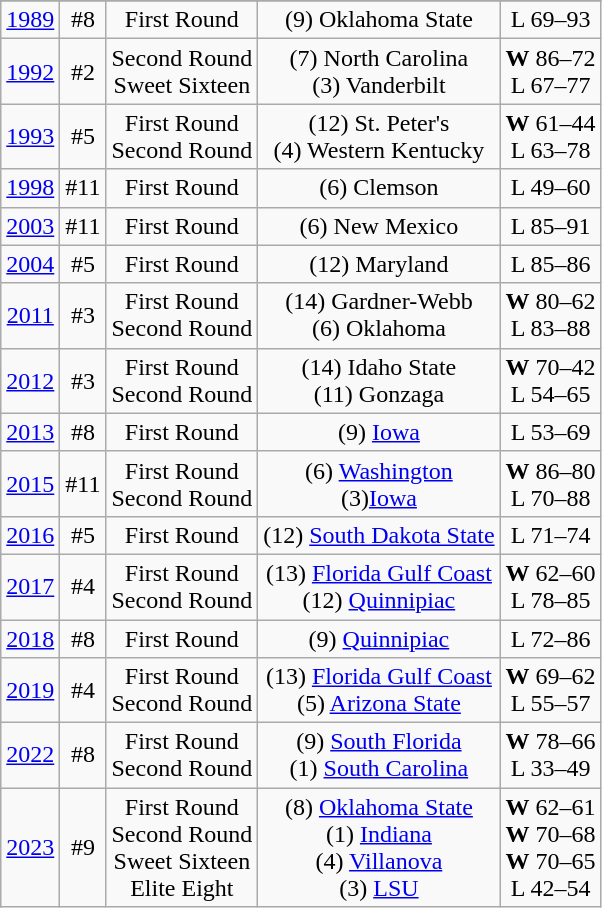<table class="wikitable" style="text-align:center">
<tr>
</tr>
<tr>
<td rowspan=1><a href='#'>1989</a></td>
<td>#8</td>
<td>First Round</td>
<td>(9) Oklahoma State</td>
<td>L 69–93</td>
</tr>
<tr style="text-align:center;">
<td rowspan=1><a href='#'>1992</a></td>
<td>#2</td>
<td>Second Round<br>Sweet Sixteen</td>
<td>(7) North Carolina<br>(3) Vanderbilt</td>
<td><strong>W</strong> 86–72<br>L 67–77</td>
</tr>
<tr style="text-align:center;">
<td rowspan=1><a href='#'>1993</a></td>
<td>#5</td>
<td>First Round<br>Second Round</td>
<td>(12) St. Peter's<br>(4) Western Kentucky</td>
<td><strong>W</strong> 61–44<br>L 63–78</td>
</tr>
<tr style="text-align:center;">
<td rowspan=1><a href='#'>1998</a></td>
<td>#11</td>
<td>First Round</td>
<td>(6) Clemson</td>
<td>L 49–60</td>
</tr>
<tr style="text-align:center;">
<td rowspan=1><a href='#'>2003</a></td>
<td>#11</td>
<td>First Round</td>
<td>(6) New Mexico</td>
<td>L 85–91</td>
</tr>
<tr style="text-align:center;">
<td rowspan=1><a href='#'>2004</a></td>
<td>#5</td>
<td>First Round</td>
<td>(12) Maryland</td>
<td>L 85–86</td>
</tr>
<tr style="text-align:center;">
<td rowspan=1><a href='#'>2011</a></td>
<td>#3</td>
<td>First Round<br>Second Round</td>
<td>(14) Gardner-Webb<br>(6) Oklahoma</td>
<td><strong>W</strong> 80–62<br>L 83–88</td>
</tr>
<tr style="text-align:center;">
<td rowspan=1><a href='#'>2012</a></td>
<td>#3</td>
<td>First Round<br>Second Round</td>
<td>(14) Idaho State<br>(11) Gonzaga</td>
<td><strong>W</strong> 70–42<br>L 54–65</td>
</tr>
<tr style="text-align:center;">
<td rowspan=1><a href='#'>2013</a></td>
<td>#8</td>
<td>First Round</td>
<td>(9) <a href='#'>Iowa</a></td>
<td>L 53–69</td>
</tr>
<tr style="text-align:center;">
<td rowspan=1><a href='#'>2015</a></td>
<td>#11</td>
<td>First Round<br>Second Round</td>
<td>(6) <a href='#'>Washington</a><br>(3)<a href='#'>Iowa</a></td>
<td><strong>W</strong> 86–80<br>L 70–88</td>
</tr>
<tr style="text-align:center;">
<td rowspan=1><a href='#'>2016</a></td>
<td>#5</td>
<td>First Round</td>
<td>(12) <a href='#'>South Dakota State</a></td>
<td>L 71–74</td>
</tr>
<tr style="text-align:center;">
<td rowspan=1><a href='#'>2017</a></td>
<td>#4</td>
<td>First Round<br>Second Round</td>
<td>(13) <a href='#'>Florida Gulf Coast</a><br>(12) <a href='#'>Quinnipiac</a></td>
<td><strong>W</strong> 62–60<br>L 78–85</td>
</tr>
<tr style="text-align:center;">
<td rowspan=1><a href='#'>2018</a></td>
<td>#8</td>
<td>First Round</td>
<td>(9) <a href='#'>Quinnipiac</a></td>
<td>L 72–86</td>
</tr>
<tr style="text-align:center;">
<td rowspan=1><a href='#'>2019</a></td>
<td>#4</td>
<td>First Round<br>Second Round</td>
<td>(13) <a href='#'>Florida Gulf Coast</a><br>(5) <a href='#'>Arizona State</a></td>
<td><strong>W</strong> 69–62<br>L 55–57</td>
</tr>
<tr style="text-align:center;">
<td rowspan=1><a href='#'>2022</a></td>
<td>#8</td>
<td>First Round<br>Second Round</td>
<td>(9) <a href='#'>South Florida</a><br>(1) <a href='#'>South Carolina</a></td>
<td><strong>W</strong> 78–66<br>L 33–49</td>
</tr>
<tr style="text-align:center;">
<td rowspan=1><a href='#'>2023</a></td>
<td>#9</td>
<td>First Round<br>Second Round<br>Sweet Sixteen<br>Elite Eight</td>
<td>(8) <a href='#'>Oklahoma State</a><br>(1) <a href='#'>Indiana</a><br>(4) <a href='#'>Villanova</a><br>(3) <a href='#'>LSU</a></td>
<td><strong>W</strong> 62–61<br><strong>W</strong> 70–68<br><strong>W</strong> 70–65<br>L 42–54</td>
</tr>
</table>
